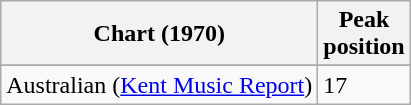<table class="wikitable sortable plainrowheaders">
<tr>
<th scope="col">Chart (1970)</th>
<th scope="col">Peak<br>position</th>
</tr>
<tr>
</tr>
<tr>
<td>Australian (<a href='#'>Kent Music Report</a>)</td>
<td>17</td>
</tr>
</table>
